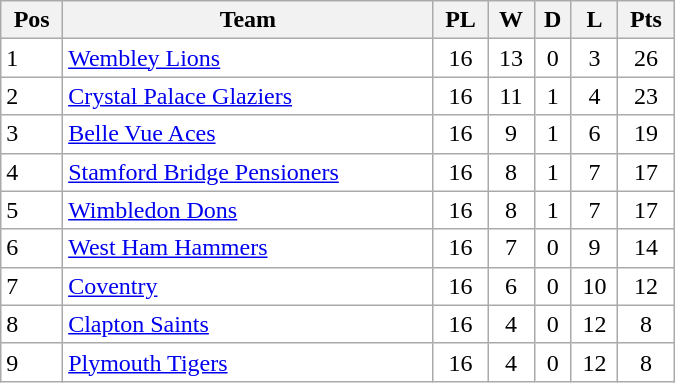<table class=wikitable width="450" style="background:#FFFFFF;">
<tr>
<th>Pos</th>
<th>Team</th>
<th>PL</th>
<th>W</th>
<th>D</th>
<th>L</th>
<th>Pts</th>
</tr>
<tr>
<td>1</td>
<td><a href='#'>Wembley Lions</a></td>
<td align="center">16</td>
<td align="center">13</td>
<td align="center">0</td>
<td align="center">3</td>
<td align="center">26</td>
</tr>
<tr>
<td>2</td>
<td><a href='#'>Crystal Palace Glaziers</a></td>
<td align="center">16</td>
<td align="center">11</td>
<td align="center">1</td>
<td align="center">4</td>
<td align="center">23</td>
</tr>
<tr>
<td>3</td>
<td><a href='#'>Belle Vue Aces</a></td>
<td align="center">16</td>
<td align="center">9</td>
<td align="center">1</td>
<td align="center">6</td>
<td align="center">19</td>
</tr>
<tr>
<td>4</td>
<td><a href='#'>Stamford Bridge Pensioners</a></td>
<td align="center">16</td>
<td align="center">8</td>
<td align="center">1</td>
<td align="center">7</td>
<td align="center">17</td>
</tr>
<tr>
<td>5</td>
<td><a href='#'>Wimbledon Dons</a></td>
<td align="center">16</td>
<td align="center">8</td>
<td align="center">1</td>
<td align="center">7</td>
<td align="center">17</td>
</tr>
<tr>
<td>6</td>
<td><a href='#'>West Ham Hammers</a></td>
<td align="center">16</td>
<td align="center">7</td>
<td align="center">0</td>
<td align="center">9</td>
<td align="center">14</td>
</tr>
<tr>
<td>7</td>
<td><a href='#'>Coventry</a></td>
<td align="center">16</td>
<td align="center">6</td>
<td align="center">0</td>
<td align="center">10</td>
<td align="center">12</td>
</tr>
<tr>
<td>8</td>
<td><a href='#'>Clapton Saints</a></td>
<td align="center">16</td>
<td align="center">4</td>
<td align="center">0</td>
<td align="center">12</td>
<td align="center">8</td>
</tr>
<tr>
<td>9</td>
<td><a href='#'>Plymouth Tigers</a></td>
<td align="center">16</td>
<td align="center">4</td>
<td align="center">0</td>
<td align="center">12</td>
<td align="center">8</td>
</tr>
</table>
